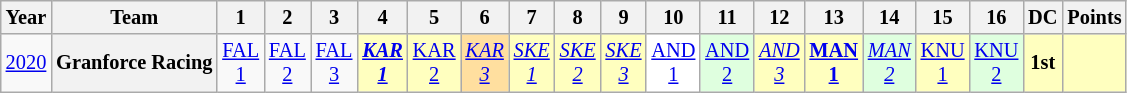<table class="wikitable" style="text-align:center; font-size:85%">
<tr>
<th>Year</th>
<th>Team</th>
<th>1</th>
<th>2</th>
<th>3</th>
<th>4</th>
<th>5</th>
<th>6</th>
<th>7</th>
<th>8</th>
<th>9</th>
<th>10</th>
<th>11</th>
<th>12</th>
<th>13</th>
<th>14</th>
<th>15</th>
<th>16</th>
<th>DC</th>
<th>Points</th>
</tr>
<tr>
<td><a href='#'>2020</a></td>
<th nowrap>Granforce Racing</th>
<td><a href='#'>FAL<br>1</a></td>
<td><a href='#'>FAL<br>2</a></td>
<td><a href='#'>FAL<br>3</a></td>
<td style="background:#ffffbf;"><strong><em><a href='#'>KAR<br>1</a></em></strong><br></td>
<td style="background:#ffffbf;"><a href='#'>KAR<br>2</a><br></td>
<td style="background:#ffdf9f;"><em><a href='#'>KAR<br>3</a></em><br></td>
<td style="background:#ffffbf;"><em><a href='#'>SKE<br>1</a></em><br></td>
<td style="background:#ffffbf;"><em><a href='#'>SKE<br>2</a></em><br></td>
<td style="background:#ffffbf;"><em><a href='#'>SKE<br>3</a></em><br></td>
<td style="background:#ffffff;"><a href='#'>AND<br>1</a><br></td>
<td style="background:#dfffdf;"><a href='#'>AND<br>2</a><br></td>
<td style="background:#ffffbf;"><em><a href='#'>AND<br>3</a></em><br></td>
<td style="background:#ffffbf;"><strong><a href='#'>MAN<br>1</a></strong><br></td>
<td style="background:#dfffdf;"><em><a href='#'>MAN<br>2</a></em><br></td>
<td style="background:#ffffbf;"><a href='#'>KNU<br>1</a><br></td>
<td style="background:#dfffdf;"><a href='#'>KNU<br>2</a><br></td>
<th style="background:#ffffbf;">1st</th>
<th style="background:#ffffbf;"></th>
</tr>
</table>
